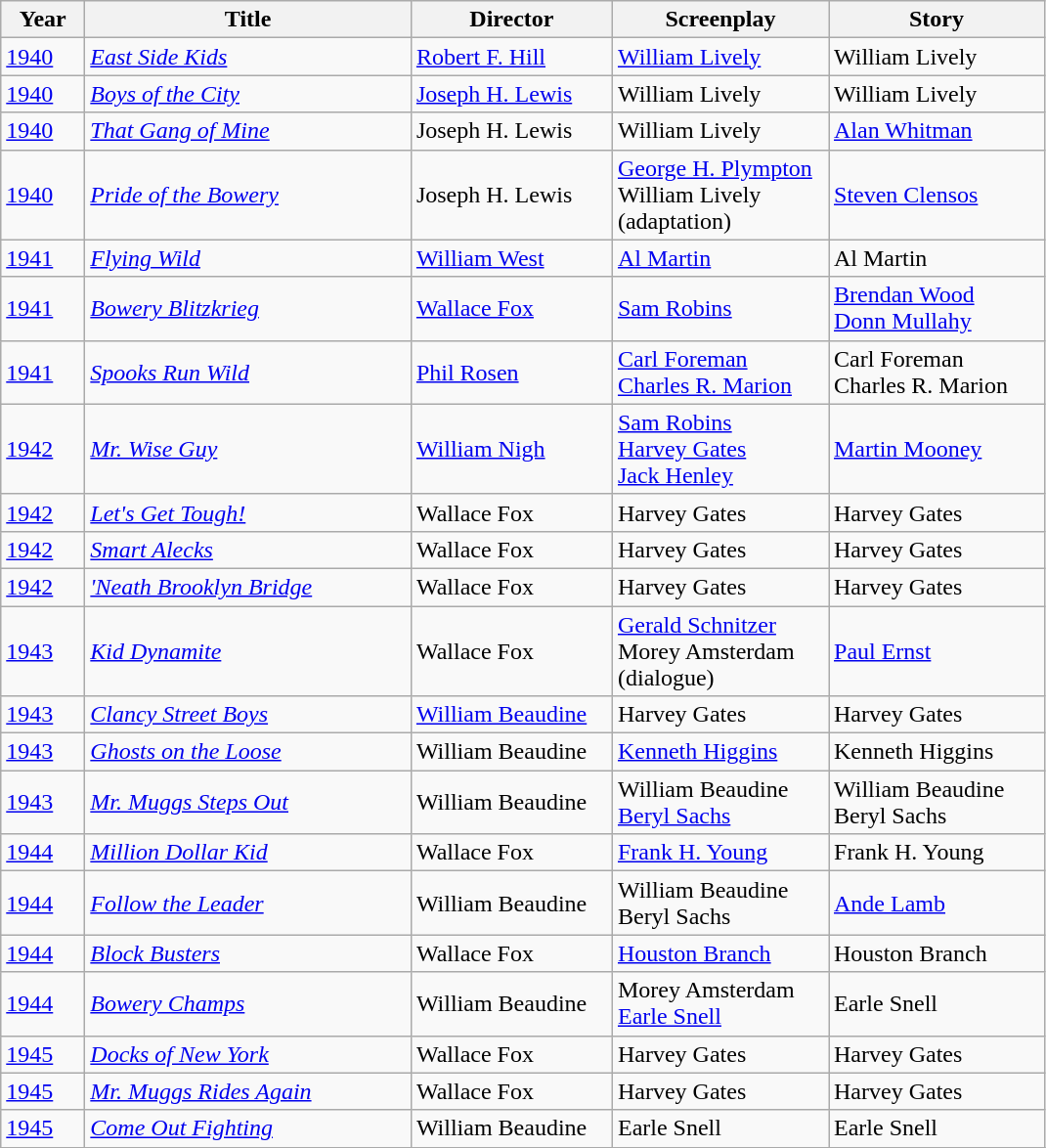<table class="wikitable">
<tr>
<th width="50">Year</th>
<th width="215">Title</th>
<th width="130">Director</th>
<th width="140">Screenplay</th>
<th width="140">Story</th>
</tr>
<tr>
<td><a href='#'>1940</a></td>
<td><em><a href='#'>East Side Kids</a></em></td>
<td><a href='#'>Robert F. Hill</a></td>
<td><a href='#'>William Lively</a></td>
<td>William Lively</td>
</tr>
<tr>
<td><a href='#'>1940</a></td>
<td><em><a href='#'>Boys of the City</a></em></td>
<td><a href='#'>Joseph H. Lewis</a></td>
<td>William Lively</td>
<td>William Lively</td>
</tr>
<tr>
<td><a href='#'>1940</a></td>
<td><em><a href='#'>That Gang of Mine</a></em></td>
<td>Joseph H. Lewis</td>
<td>William Lively</td>
<td><a href='#'>Alan Whitman</a></td>
</tr>
<tr>
<td><a href='#'>1940</a></td>
<td><em><a href='#'>Pride of the Bowery</a></em></td>
<td>Joseph H. Lewis</td>
<td><a href='#'>George H. Plympton</a><br> William Lively (adaptation)</td>
<td><a href='#'>Steven Clensos</a></td>
</tr>
<tr>
<td><a href='#'>1941</a></td>
<td><em><a href='#'>Flying Wild</a></em></td>
<td><a href='#'>William West</a></td>
<td><a href='#'>Al Martin</a></td>
<td>Al Martin</td>
</tr>
<tr>
<td><a href='#'>1941</a></td>
<td><em><a href='#'>Bowery Blitzkrieg</a></em></td>
<td><a href='#'>Wallace Fox</a></td>
<td><a href='#'>Sam Robins</a></td>
<td><a href='#'>Brendan Wood</a> <br> <a href='#'>Donn Mullahy</a></td>
</tr>
<tr>
<td><a href='#'>1941</a></td>
<td><em><a href='#'>Spooks Run Wild</a></em></td>
<td><a href='#'>Phil Rosen</a></td>
<td><a href='#'>Carl Foreman</a> <br> <a href='#'>Charles R. Marion</a></td>
<td>Carl Foreman <br> Charles R. Marion</td>
</tr>
<tr>
<td><a href='#'>1942</a></td>
<td><em><a href='#'>Mr. Wise Guy</a></em></td>
<td><a href='#'>William Nigh</a></td>
<td><a href='#'>Sam Robins</a><br><a href='#'>Harvey Gates</a><br> <a href='#'>Jack Henley</a></td>
<td><a href='#'>Martin Mooney</a></td>
</tr>
<tr>
<td><a href='#'>1942</a></td>
<td><em><a href='#'>Let's Get Tough!</a></em></td>
<td>Wallace Fox</td>
<td>Harvey Gates</td>
<td>Harvey Gates</td>
</tr>
<tr>
<td><a href='#'>1942</a></td>
<td><em><a href='#'>Smart Alecks</a></em></td>
<td>Wallace Fox</td>
<td>Harvey Gates</td>
<td>Harvey Gates</td>
</tr>
<tr>
<td><a href='#'>1942</a></td>
<td><em><a href='#'>'Neath Brooklyn Bridge</a></em></td>
<td>Wallace Fox</td>
<td>Harvey Gates</td>
<td>Harvey Gates</td>
</tr>
<tr>
<td><a href='#'>1943</a></td>
<td><em><a href='#'>Kid Dynamite</a></em></td>
<td>Wallace Fox</td>
<td><a href='#'>Gerald Schnitzer</a><br>Morey Amsterdam (dialogue)</td>
<td><a href='#'>Paul Ernst</a></td>
</tr>
<tr>
<td><a href='#'>1943</a></td>
<td><em><a href='#'>Clancy Street Boys</a></em></td>
<td><a href='#'>William Beaudine</a></td>
<td>Harvey Gates</td>
<td>Harvey Gates</td>
</tr>
<tr>
<td><a href='#'>1943</a></td>
<td><em><a href='#'>Ghosts on the Loose</a></em></td>
<td>William Beaudine</td>
<td><a href='#'>Kenneth Higgins</a></td>
<td>Kenneth Higgins</td>
</tr>
<tr>
<td><a href='#'>1943</a></td>
<td><em><a href='#'>Mr. Muggs Steps Out</a></em></td>
<td>William Beaudine</td>
<td>William Beaudine <br> <a href='#'>Beryl Sachs</a></td>
<td>William Beaudine <br> Beryl Sachs</td>
</tr>
<tr>
<td><a href='#'>1944</a></td>
<td><em><a href='#'>Million Dollar Kid</a></em></td>
<td>Wallace Fox</td>
<td><a href='#'>Frank H. Young</a></td>
<td>Frank H. Young</td>
</tr>
<tr>
<td><a href='#'>1944</a></td>
<td><em><a href='#'>Follow the Leader</a></em></td>
<td>William Beaudine</td>
<td>William Beaudine <br> Beryl Sachs</td>
<td><a href='#'>Ande Lamb</a></td>
</tr>
<tr>
<td><a href='#'>1944</a></td>
<td><em><a href='#'>Block Busters</a></em></td>
<td>Wallace Fox</td>
<td><a href='#'>Houston Branch</a></td>
<td>Houston Branch</td>
</tr>
<tr>
<td><a href='#'>1944</a></td>
<td><em><a href='#'>Bowery Champs</a></em></td>
<td>William Beaudine</td>
<td>Morey Amsterdam <br> <a href='#'>Earle Snell</a></td>
<td>Earle Snell</td>
</tr>
<tr>
<td><a href='#'>1945</a></td>
<td><em><a href='#'>Docks of New York</a></em></td>
<td>Wallace Fox</td>
<td>Harvey Gates</td>
<td>Harvey Gates</td>
</tr>
<tr>
<td><a href='#'>1945</a></td>
<td><em><a href='#'>Mr. Muggs Rides Again</a></em></td>
<td>Wallace Fox</td>
<td>Harvey Gates</td>
<td>Harvey Gates</td>
</tr>
<tr>
<td><a href='#'>1945</a></td>
<td><em><a href='#'>Come Out Fighting</a></em></td>
<td>William Beaudine</td>
<td>Earle Snell</td>
<td>Earle Snell</td>
</tr>
<tr>
</tr>
</table>
